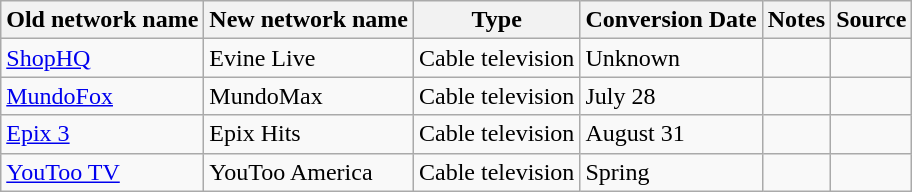<table class="wikitable">
<tr>
<th>Old network name</th>
<th>New network name</th>
<th>Type</th>
<th>Conversion Date</th>
<th>Notes</th>
<th>Source</th>
</tr>
<tr>
<td><a href='#'>ShopHQ</a></td>
<td>Evine Live</td>
<td>Cable television</td>
<td>Unknown</td>
<td></td>
<td></td>
</tr>
<tr>
<td><a href='#'>MundoFox</a></td>
<td>MundoMax</td>
<td>Cable television</td>
<td>July 28</td>
<td></td>
<td></td>
</tr>
<tr>
<td><a href='#'>Epix 3</a></td>
<td>Epix Hits</td>
<td>Cable television</td>
<td>August 31</td>
<td></td>
<td></td>
</tr>
<tr>
<td><a href='#'>YouToo TV</a></td>
<td>YouToo America</td>
<td>Cable television</td>
<td>Spring</td>
<td></td>
<td></td>
</tr>
</table>
